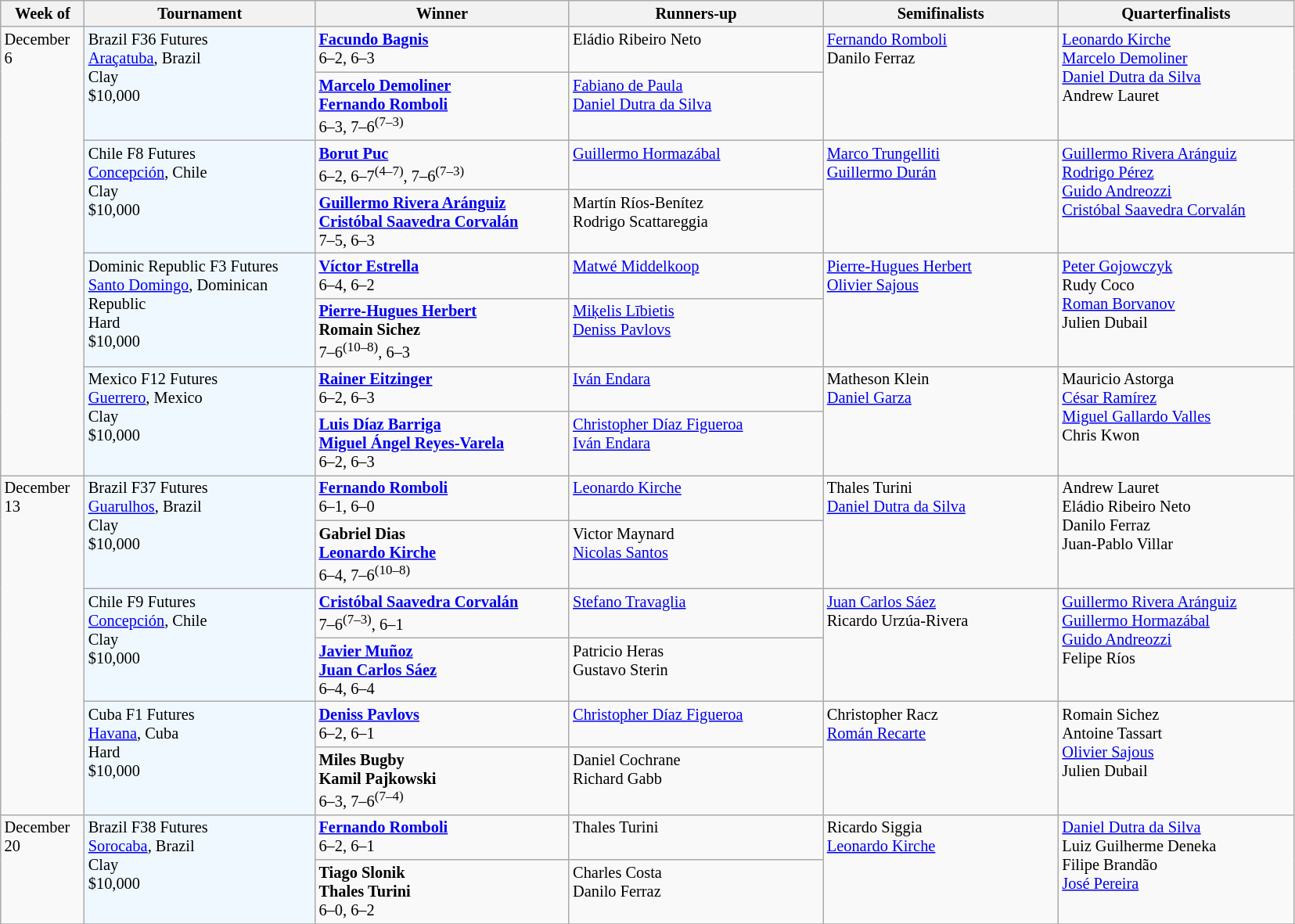<table class="wikitable" style="font-size:85%;">
<tr>
<th width="65">Week of</th>
<th width="190">Tournament</th>
<th width="210">Winner</th>
<th width="210">Runners-up</th>
<th width="194">Semifinalists</th>
<th width="194">Quarterfinalists</th>
</tr>
<tr valign=top>
<td rowspan=8>December 6</td>
<td rowspan=2 style="background:#f0f8ff;">Brazil F36 Futures<br> <a href='#'>Araçatuba</a>, Brazil<br> Clay <br> $10,000</td>
<td> <strong><a href='#'>Facundo Bagnis</a></strong> <br>6–2, 6–3</td>
<td> Eládio Ribeiro Neto</td>
<td rowspan=2> <a href='#'>Fernando Romboli</a> <br>  Danilo Ferraz</td>
<td rowspan=2> <a href='#'>Leonardo Kirche</a> <br>  <a href='#'>Marcelo Demoliner</a> <br>  <a href='#'>Daniel Dutra da Silva</a> <br>  Andrew Lauret</td>
</tr>
<tr valign=top>
<td> <strong><a href='#'>Marcelo Demoliner</a></strong> <br>  <strong><a href='#'>Fernando Romboli</a></strong> <br>6–3, 7–6<sup>(7–3)</sup></td>
<td> <a href='#'>Fabiano de Paula</a> <br>  <a href='#'>Daniel Dutra da Silva</a></td>
</tr>
<tr valign=top>
<td rowspan=2 style="background:#f0f8ff;">Chile F8 Futures<br> <a href='#'>Concepción</a>, Chile<br> Clay <br> $10,000</td>
<td> <strong><a href='#'>Borut Puc</a></strong> <br>6–2, 6–7<sup>(4–7)</sup>, 7–6<sup>(7–3)</sup></td>
<td> <a href='#'>Guillermo Hormazábal</a></td>
<td rowspan=2> <a href='#'>Marco Trungelliti</a> <br>  <a href='#'>Guillermo Durán</a></td>
<td rowspan=2> <a href='#'>Guillermo Rivera Aránguiz</a> <br>  <a href='#'>Rodrigo Pérez</a> <br>  <a href='#'>Guido Andreozzi</a> <br>  <a href='#'>Cristóbal Saavedra Corvalán</a></td>
</tr>
<tr valign=top>
<td> <strong><a href='#'>Guillermo Rivera Aránguiz</a></strong> <br>  <strong><a href='#'>Cristóbal Saavedra Corvalán</a></strong> <br>7–5, 6–3</td>
<td> Martín Ríos-Benítez <br>  Rodrigo Scattareggia</td>
</tr>
<tr valign=top>
<td rowspan=2 style="background:#f0f8ff;">Dominic Republic F3 Futures<br> <a href='#'>Santo Domingo</a>, Dominican Republic<br> Hard <br> $10,000</td>
<td> <strong><a href='#'>Víctor Estrella</a></strong> <br>6–4, 6–2</td>
<td> <a href='#'>Matwé Middelkoop</a></td>
<td rowspan=2> <a href='#'>Pierre-Hugues Herbert</a> <br>  <a href='#'>Olivier Sajous</a></td>
<td rowspan=2> <a href='#'>Peter Gojowczyk</a> <br>  Rudy Coco <br>  <a href='#'>Roman Borvanov</a> <br>  Julien Dubail</td>
</tr>
<tr valign=top>
<td> <strong><a href='#'>Pierre-Hugues Herbert</a></strong> <br>  <strong>Romain Sichez</strong> <br>7–6<sup>(10–8)</sup>, 6–3</td>
<td> <a href='#'>Miķelis Lībietis</a> <br>  <a href='#'>Deniss Pavlovs</a></td>
</tr>
<tr valign=top>
<td rowspan=2 style="background:#f0f8ff;">Mexico F12 Futures<br> <a href='#'>Guerrero</a>, Mexico<br> Clay <br> $10,000</td>
<td> <strong><a href='#'>Rainer Eitzinger</a></strong> <br>6–2, 6–3</td>
<td> <a href='#'>Iván Endara</a></td>
<td rowspan=2> Matheson Klein <br>  <a href='#'>Daniel Garza</a></td>
<td rowspan=2> Mauricio Astorga <br>  <a href='#'>César Ramírez</a> <br>  <a href='#'>Miguel Gallardo Valles</a> <br>  Chris Kwon</td>
</tr>
<tr valign=top>
<td> <strong><a href='#'>Luis Díaz Barriga</a></strong> <br>  <strong><a href='#'>Miguel Ángel Reyes-Varela</a></strong> <br>6–2, 6–3</td>
<td> <a href='#'>Christopher Díaz Figueroa</a> <br>  <a href='#'>Iván Endara</a></td>
</tr>
<tr valign=top>
<td rowspan=6>December 13</td>
<td rowspan=2 style="background:#f0f8ff;">Brazil F37 Futures<br> <a href='#'>Guarulhos</a>, Brazil<br> Clay <br> $10,000</td>
<td> <strong><a href='#'>Fernando Romboli</a></strong> <br>6–1, 6–0</td>
<td> <a href='#'>Leonardo Kirche</a></td>
<td rowspan=2> Thales Turini <br>  <a href='#'>Daniel Dutra da Silva</a></td>
<td rowspan=2> Andrew Lauret <br>  Eládio Ribeiro Neto <br>  Danilo Ferraz <br>  Juan-Pablo Villar</td>
</tr>
<tr valign=top>
<td> <strong>Gabriel Dias</strong> <br>  <strong><a href='#'>Leonardo Kirche</a></strong> <br>6–4, 7–6<sup>(10–8)</sup></td>
<td> Victor Maynard <br>  <a href='#'>Nicolas Santos</a></td>
</tr>
<tr valign=top>
<td rowspan=2 style="background:#f0f8ff;">Chile F9 Futures<br> <a href='#'>Concepción</a>, Chile<br> Clay <br> $10,000</td>
<td> <strong><a href='#'>Cristóbal Saavedra Corvalán</a></strong> <br>7–6<sup>(7–3)</sup>, 6–1</td>
<td> <a href='#'>Stefano Travaglia</a></td>
<td rowspan=2> <a href='#'>Juan Carlos Sáez</a> <br>  Ricardo Urzúa-Rivera</td>
<td rowspan=2> <a href='#'>Guillermo Rivera Aránguiz</a> <br>  <a href='#'>Guillermo Hormazábal</a> <br>  <a href='#'>Guido Andreozzi</a> <br>  Felipe Ríos</td>
</tr>
<tr valign=top>
<td> <strong><a href='#'>Javier Muñoz</a></strong> <br>  <strong><a href='#'>Juan Carlos Sáez</a></strong> <br>6–4, 6–4</td>
<td> Patricio Heras <br>  Gustavo Sterin</td>
</tr>
<tr valign=top>
<td rowspan=2 style="background:#f0f8ff;">Cuba F1 Futures<br> <a href='#'>Havana</a>, Cuba<br> Hard <br> $10,000</td>
<td> <strong><a href='#'>Deniss Pavlovs</a></strong> <br>6–2, 6–1</td>
<td> <a href='#'>Christopher Díaz Figueroa</a></td>
<td rowspan=2> Christopher Racz <br>  <a href='#'>Román Recarte</a></td>
<td rowspan=2> Romain Sichez <br>  Antoine Tassart <br>  <a href='#'>Olivier Sajous</a> <br>  Julien Dubail</td>
</tr>
<tr valign=top>
<td> <strong>Miles Bugby</strong> <br>  <strong>Kamil Pajkowski</strong> <br>6–3, 7–6<sup>(7–4)</sup></td>
<td> Daniel Cochrane <br>  Richard Gabb</td>
</tr>
<tr valign=top>
<td rowspan=2>December 20</td>
<td rowspan=2 style="background:#f0f8ff;">Brazil F38 Futures<br> <a href='#'>Sorocaba</a>, Brazil<br> Clay <br> $10,000</td>
<td> <strong><a href='#'>Fernando Romboli</a></strong> <br>6–2, 6–1</td>
<td> Thales Turini</td>
<td rowspan=2> Ricardo Siggia <br>  <a href='#'>Leonardo Kirche</a></td>
<td rowspan=2> <a href='#'>Daniel Dutra da Silva</a> <br>  Luiz Guilherme Deneka <br>  Filipe Brandão <br>  <a href='#'>José Pereira</a></td>
</tr>
<tr valign=top>
<td> <strong>Tiago Slonik</strong> <br>  <strong>Thales Turini</strong> <br>6–0, 6–2</td>
<td> Charles Costa <br>  Danilo Ferraz</td>
</tr>
<tr valign=top>
</tr>
</table>
